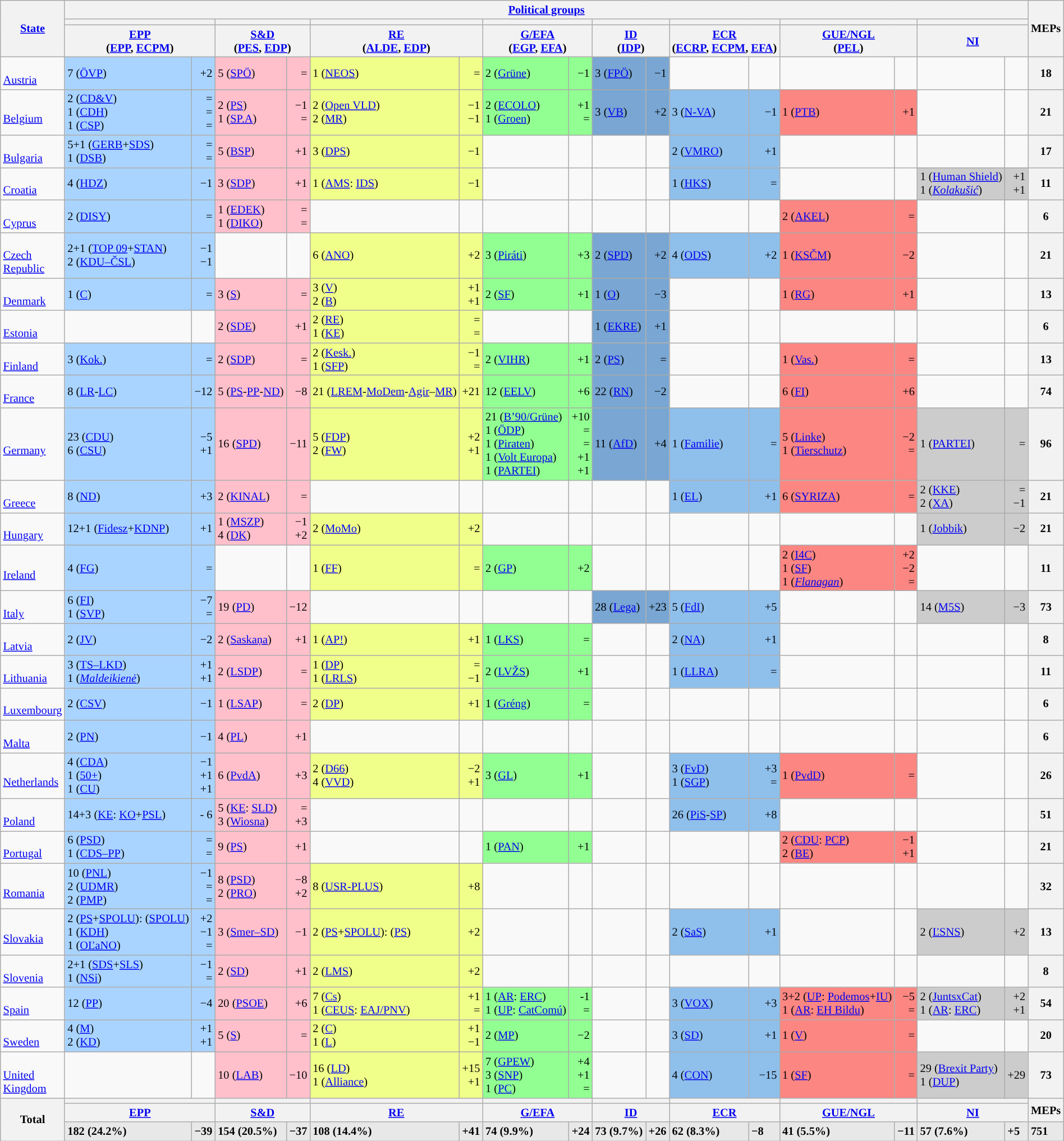<table class="wikitable"  style="font-size:85%; text-align:left; width: 100%; margin-left: auto; margin-right: auto; white-space:nowrap">
<tr>
<th rowspan="3"><a href='#'>State</a></th>
<th colspan="16"><a href='#'>Political groups</a></th>
<th rowspan="3">MEPs</th>
</tr>
<tr>
<th colspan="2" style="width: 10%; background:"></th>
<th colspan="2" style="width: 10%; background:"></th>
<th colspan="2" style="width: 10%; background:"></th>
<th colspan="2" style="width: 10%; background:"></th>
<th colspan="2" style="width: 10%; background:"></th>
<th colspan="2" style="width: 10%; background:"></th>
<th colspan="2" style="width: 10%; background:"></th>
<th colspan="2" style="width: 10%; background:"></th>
</tr>
<tr>
<th colspan="2" style="width: 10%"><a href='#'>EPP</a><br>(<a href='#'>EPP</a>, <a href='#'>ECPM</a>)</th>
<th colspan="2" style="width: 10%"><a href='#'>S&D</a><br>(<a href='#'>PES</a>, <a href='#'>EDP</a>)</th>
<th colspan="2" style="width: 10%"><a href='#'>RE</a><br>(<a href='#'>ALDE</a>, <a href='#'>EDP</a>)</th>
<th colspan="2" style="width: 10%"><a href='#'>G/EFA</a><br>(<a href='#'>EGP</a>, <a href='#'>EFA</a>)</th>
<th colspan="2" style="width: 10%"><a href='#'>ID</a><br>(<a href='#'>IDP</a>)</th>
<th colspan="2" style="width: 10%"><a href='#'>ECR</a><br>(<a href='#'>ECRP</a>, <a href='#'>ECPM</a>, <a href='#'>EFA</a>)</th>
<th colspan="2" style="width: 10%"><a href='#'>GUE/NGL</a><br>(<a href='#'>PEL</a>)</th>
<th colspan="2" style="width: 10%"><a href='#'>NI</a></th>
</tr>
<tr>
<td><br><a href='#'>Austria</a></td>
<td style="background:#a9d4ff; text-align:left;">7 (<a href='#'>ÖVP</a>)</td>
<td style="background:#a9d4ff; text-align:right;">+2</td>
<td style="background:pink; text-align:left;">5 (<a href='#'>SPÖ</a>)</td>
<td style="background:pink; text-align:right;">=</td>
<td style="background:#f0ff8a; text-align:left;">1 (<a href='#'>NEOS</a>)</td>
<td style="background:#f0ff8a; text-align:right;">=</td>
<td style="background:#92FF92; text-align:left;">2 (<a href='#'>Grüne</a>)</td>
<td style="background:#92FF92; text-align:right;">−1</td>
<td style="background:#79a6d2; text-align:left;">3 (<a href='#'>FPÖ</a>)</td>
<td style="background:#79a6d2; text-align:right;">−1</td>
<td text-align:left;"></td>
<td text-align:right;"></td>
<td text-align:left;"></td>
<td text-align:right;"></td>
<td text-align:left;"></td>
<td text-align:right;"></td>
<th>18</th>
</tr>
<tr>
<td><br><a href='#'>Belgium</a></td>
<td style="background:#a9d4ff; text-align:left;">2 (<a href='#'>CD&V</a>)<br>1 (<a href='#'>CDH</a>)<br>1 (<a href='#'>CSP</a>)</td>
<td style="background:#a9d4ff; text-align:right;">=<br>=<br>=</td>
<td style="background:pink; text-align:left;">2 (<a href='#'>PS</a>)<br>1 (<a href='#'>SP.A</a>)</td>
<td style="background:pink; text-align:right;">−1<br>=</td>
<td style="background:#f0ff8a; text-align:left;">2 (<a href='#'>Open VLD</a>)<br>2 (<a href='#'>MR</a>)</td>
<td style="background:#f0ff8a; text-align:right;">−1<br>−1</td>
<td style="background:#92FF92; text-align:left;">2 (<a href='#'>ECOLO</a>)<br>1 (<a href='#'>Groen</a>)</td>
<td style="background:#92FF92; text-align:right;">+1<br>=</td>
<td style="background:#79a6d2; text-align:left;">3 (<a href='#'>VB</a>)</td>
<td style="background:#79a6d2; text-align:right;">+2</td>
<td style="background:#8FBFEB; text-align:left;">3 (<a href='#'>N-VA</a>)</td>
<td style="background:#8FBFEB; text-align:right;">−1</td>
<td style="background:#FB8682; text-align:left;">1 (<a href='#'>PTB</a>)</td>
<td style="background:#FB8682; text-align:right;">+1</td>
<td text-align:left;"></td>
<td text-align:right;"></td>
<th>21</th>
</tr>
<tr>
<td><br><a href='#'>Bulgaria</a></td>
<td style="background:#a9d4ff; text-align:left;">5+1 (<a href='#'>GERB</a>+<a href='#'>SDS</a>)<br>1 (<a href='#'>DSB</a>)</td>
<td style="background:#a9d4ff; text-align:right;">=<br>=</td>
<td style="background:pink; text-align:left;">5 (<a href='#'>BSP</a>)</td>
<td style="background:pink; text-align:right;">+1</td>
<td style="background:#f0ff8a; text-align:left;">3 (<a href='#'>DPS</a>)</td>
<td style="background:#f0ff8a; text-align:right;">−1</td>
<td text-align:left;"></td>
<td text-align:right;"></td>
<td text-align:left;"></td>
<td text-align:right;"></td>
<td style="background:#8FBFEB; text-align:left;">2 (<a href='#'>VMRO</a>)</td>
<td style="background:#8FBFEB; text-align:right;">+1</td>
<td text-align:left;"></td>
<td text-align:right;"></td>
<td text-align:left;"></td>
<td text-align:right;"></td>
<th>17</th>
</tr>
<tr>
<td><br><a href='#'>Croatia</a></td>
<td style="background:#a9d4ff; text-align:left;">4 (<a href='#'>HDZ</a>)</td>
<td style="background:#a9d4ff; text-align:right;">−1</td>
<td style="background:pink; text-align:left;">3 (<a href='#'>SDP</a>)</td>
<td style="background:pink; text-align:right;">+1</td>
<td style="background:#f0ff8a; text-align:left;">1 (<a href='#'>AMS</a>: <a href='#'>IDS</a>)</td>
<td style="background:#f0ff8a; text-align:right;">−1</td>
<td text-align:left;"></td>
<td text-align:right;"></td>
<td text-align:left;"></td>
<td text-align:right;"></td>
<td style="background:#8FBFEB; text-align:left;">1 (<a href='#'>HKS</a>)</td>
<td style="background:#8FBFEB; text-align:right;">=</td>
<td text-align:left;"></td>
<td text-align:right;"></td>
<td style="background:#ccc; text-align:left;">1 (<a href='#'>Human Shield</a>)<br>1 (<em><a href='#'>Kolakušić</a></em>)</td>
<td style="background:#ccc; text-align:right;">+1<br>+1</td>
<th>11</th>
</tr>
<tr>
<td><br><a href='#'>Cyprus</a></td>
<td style="background:#a9d4ff; text-align:left;">2 (<a href='#'>DISY</a>)</td>
<td style="background:#a9d4ff; text-align:right;">=</td>
<td style="background:pink; text-align:left;">1 (<a href='#'>EDEK</a>)<br>1 (<a href='#'>DIKO</a>)</td>
<td style="background:pink; text-align:right;">=<br>=</td>
<td text-align:left;"></td>
<td text-align:right;"></td>
<td text-align:left;"></td>
<td text-align:right;"></td>
<td text-align:left;"></td>
<td text-align:right;"></td>
<td text-align:left;"></td>
<td text-align:right;"></td>
<td style="background:#FB8682; text-align:left;">2 (<a href='#'>AKEL</a>)</td>
<td style="background:#FB8682; text-align:right;">=</td>
<td text-align:left;"></td>
<td text-align:right;"></td>
<th>6</th>
</tr>
<tr>
<td><br><a href='#'>Czech<br>Republic</a></td>
<td style="background:#a9d4ff; text-align:left;">2+1 (<a href='#'>TOP 09</a>+<a href='#'>STAN</a>)<br>2 (<a href='#'>KDU–ČSL</a>)</td>
<td style="background:#a9d4ff; text-align:right;">−1<br>−1</td>
<td text-align:left;"></td>
<td text-align:right;"></td>
<td style="background:#f0ff8a; text-align:left;">6 (<a href='#'>ANO</a>)</td>
<td style="background:#f0ff8a; text-align:right;">+2</td>
<td style="background:#92FF92; text-align:left;">3 (<a href='#'>Piráti</a>)</td>
<td style="background:#92FF92; text-align:right;">+3</td>
<td style="background:#79a6d2; text-align:left;">2 (<a href='#'>SPD</a>)</td>
<td style="background:#79a6d2; text-align:right;">+2</td>
<td style="background:#8FBFEB; text-align:left;">4 (<a href='#'>ODS</a>)</td>
<td style="background:#8FBFEB; text-align:right;">+2</td>
<td style="background:#FB8682; text-align:left;">1 (<a href='#'>KSČM</a>)</td>
<td style="background:#FB8682; text-align:right;">−2</td>
<td text-align:left;"></td>
<td text-align:right;"></td>
<th>21</th>
</tr>
<tr>
<td><br><a href='#'>Denmark</a></td>
<td style="background:#a9d4ff; text-align:left;">1 (<a href='#'>C</a>)</td>
<td style="background:#a9d4ff; text-align:right;">=</td>
<td style="background:pink; text-align:left;">3 (<a href='#'>S</a>)</td>
<td style="background:pink; text-align:right;">=</td>
<td style="background:#f0ff8a; text-align:left;">3 (<a href='#'>V</a>)<br>2 (<a href='#'>B</a>)</td>
<td style="background:#f0ff8a; text-align:right;">+1<br>+1</td>
<td style="background:#92FF92; text-align:left;">2 (<a href='#'>SF</a>)</td>
<td style="background:#92FF92; text-align:right;">+1</td>
<td style="background:#79a6d2; text-align:left;">1 (<a href='#'>O</a>)</td>
<td style="background:#79a6d2; text-align:right;">−3</td>
<td text-align:left;"></td>
<td text-align:right;"></td>
<td style="background:#FB8682; text-align:left;">1 (<a href='#'>RG</a>)</td>
<td style="background:#FB8682; text-align:right;">+1</td>
<td text-align:left;"></td>
<td text-align:right;"></td>
<th>13</th>
</tr>
<tr>
<td><br><a href='#'>Estonia</a></td>
<td text-align:left;"></td>
<td text-align:right;"></td>
<td style="background:pink; text-align:left;">2 (<a href='#'>SDE</a>)</td>
<td style="background:pink; text-align:right;">+1</td>
<td style="background:#f0ff8a; text-align:left;">2 (<a href='#'>RE</a>)<br>1 (<a href='#'>KE</a>)</td>
<td style="background:#f0ff8a; text-align:right;">=<br>=</td>
<td text-align:left;"></td>
<td text-align:right;"></td>
<td style="background:#79a6d2; text-align:left;">1 (<a href='#'>EKRE</a>)</td>
<td style="background:#79a6d2; text-align:right;">+1</td>
<td text-align:left;"></td>
<td text-align:right;"></td>
<td text-align:left;"></td>
<td text-align:right;"></td>
<td text-align:left;"></td>
<td text-align:right;"></td>
<th>6</th>
</tr>
<tr>
<td><br><a href='#'>Finland</a></td>
<td style="background:#a9d4ff; text-align:left;">3 (<a href='#'>Kok.</a>)</td>
<td style="background:#a9d4ff; text-align:right;">=</td>
<td style="background:pink; text-align:left;">2 (<a href='#'>SDP</a>)</td>
<td style="background:pink; text-align:right;">=</td>
<td style="background:#f0ff8a; text-align:left;">2 (<a href='#'>Kesk.</a>)<br>1 (<a href='#'>SFP</a>)</td>
<td style="background:#f0ff8a; text-align:right;">−1<br>=</td>
<td style="background:#92FF92; text-align:left;">2 (<a href='#'>VIHR</a>)</td>
<td style="background:#92FF92; text-align:right;">+1</td>
<td style="background:#79a6d2; text-align:left;">2 (<a href='#'>PS</a>)</td>
<td style="background:#79a6d2; text-align:right;">=</td>
<td text-align:left;"></td>
<td text-align:right;"></td>
<td style="background:#FB8682; text-align:left;">1 (<a href='#'>Vas.</a>)</td>
<td style="background:#FB8682; text-align:right;">=</td>
<td text-align:left;"></td>
<td text-align:right;"></td>
<th>13</th>
</tr>
<tr>
<td><br><a href='#'>France</a></td>
<td style="background:#a9d4ff; text-align:left;">8 (<a href='#'>LR</a>-<a href='#'>LC</a>)</td>
<td style="background:#a9d4ff; text-align:right;">−12</td>
<td style="background:pink; text-align:left;">5 (<a href='#'>PS</a>-<a href='#'>PP</a>-<a href='#'>ND</a>)</td>
<td style="background:pink; text-align:right;">−8</td>
<td style="background:#f0ff8a; text-align:left;">21 (<a href='#'>LREM</a>-<a href='#'>MoDem</a>-<a href='#'>Agir</a>–<a href='#'>MR</a>)</td>
<td style="background:#f0ff8a; text-align:right;">+21</td>
<td style="background:#92FF92; text-align:left;">12 (<a href='#'>EELV</a>)</td>
<td style="background:#92FF92; text-align:right;">+6</td>
<td style="background:#79a6d2; text-align:left;">22 (<a href='#'>RN</a>)</td>
<td style="background:#79a6d2; text-align:right;">−2</td>
<td text-align:left;"></td>
<td text-align:right;"></td>
<td style="background:#FB8682; text-align:left;">6 (<a href='#'>FI</a>)</td>
<td style="background:#FB8682; text-align:right;">+6</td>
<td text-align:left;"></td>
<td text-align:right;"></td>
<th>74</th>
</tr>
<tr>
<td><br><a href='#'>Germany</a></td>
<td style="background:#a9d4ff; text-align:left;">23 (<a href='#'>CDU</a>)<br>6 (<a href='#'>CSU</a>)</td>
<td style="background:#a9d4ff; text-align:right;">−5<br>+1</td>
<td style="background:pink; text-align:left;">16 (<a href='#'>SPD</a>)</td>
<td style="background:pink; text-align:right;">−11</td>
<td style="background:#f0ff8a; text-align:left;">5 (<a href='#'>FDP</a>)<br>2 (<a href='#'>FW</a>)</td>
<td style="background:#f0ff8a; text-align:right;">+2<br>+1</td>
<td style="background:#92FF92; text-align:left;">21 (<a href='#'>B’90/Grüne</a>)<br>1 (<a href='#'>ÖDP</a>)<br>1 (<a href='#'>Piraten</a>)<br>1 (<a href='#'>Volt Europa</a>)<br>1 (<a href='#'>PARTEI</a>)</td>
<td style="background:#92FF92; text-align:right;">+10<br>=<br>=<br>+1<br>+1</td>
<td style="background:#79a6d2; text-align:left;">11 (<a href='#'>AfD</a>)</td>
<td style="background:#79a6d2; text-align:right;">+4</td>
<td style="background:#8FBFEB; text-align:left;">1 (<a href='#'>Familie</a>)</td>
<td style="background:#8FBFEB; text-align:right;">=</td>
<td style="background:#FB8682; text-align:left;">5 (<a href='#'>Linke</a>)<br>1 (<a href='#'>Tierschutz</a>)</td>
<td style="background:#FB8682; text-align:right;">−2<br>=</td>
<td style="background:#ccc; text-align:left;">1 (<a href='#'>PARTEI</a>)</td>
<td style="background:#ccc; text-align:right;">=</td>
<th>96</th>
</tr>
<tr>
<td><br><a href='#'>Greece</a></td>
<td style="background:#a9d4ff; text-align:left;">8 (<a href='#'>ND</a>)</td>
<td style="background:#a9d4ff; text-align:right;">+3</td>
<td style="background:pink; text-align:left;">2 (<a href='#'>KINAL</a>)</td>
<td style="background:pink; text-align:right;">=</td>
<td text-align:left;"></td>
<td text-align:right;"></td>
<td text-align:left;"></td>
<td text-align:right;"></td>
<td text-align:left;"></td>
<td text-align:right;"></td>
<td style="background:#8FBFEB; text-align:left;">1 (<a href='#'>EL</a>)</td>
<td style="background:#8FBFEB; text-align:right;">+1</td>
<td style="background:#FB8682; text-align:left;">6 (<a href='#'>SYRIZA</a>)</td>
<td style="background:#FB8682; text-align:right;">=</td>
<td style="background:#ccc; text-align:left;">2 (<a href='#'>KKE</a>)<br>2 (<a href='#'>XA</a>)</td>
<td style="background:#ccc; text-align:right;">=<br>−1</td>
<th>21</th>
</tr>
<tr>
<td><br><a href='#'>Hungary</a></td>
<td style="background:#a9d4ff; text-align:left;">12+1 (<a href='#'>Fidesz</a>+<a href='#'>KDNP</a>)</td>
<td style="background:#a9d4ff; text-align:right;">+1</td>
<td style="background:pink; text-align:left;">1 (<a href='#'>MSZP</a>)<br>4 (<a href='#'>DK</a>)</td>
<td style="background:pink; text-align:right;">−1<br>+2</td>
<td style="background:#f0ff8a; text-align:left;">2 (<a href='#'>MoMo</a>)</td>
<td style="background:#f0ff8a; text-align:right;">+2</td>
<td text-align:left;"></td>
<td text-align:right;"></td>
<td text-align:left;"></td>
<td text-align:right;"></td>
<td text-align:left;"></td>
<td text-align:right;"></td>
<td text-align:left;"></td>
<td text-align:right;"></td>
<td style="background:#ccc; text-align:left;">1 (<a href='#'>Jobbik</a>)</td>
<td style="background:#ccc; text-align:right;">−2</td>
<th>21</th>
</tr>
<tr>
<td><br><a href='#'>Ireland</a></td>
<td style="background:#a9d4ff; text-align:left;">4 (<a href='#'>FG</a>)</td>
<td style="background:#a9d4ff; text-align:right;">=</td>
<td text-align:left;"></td>
<td text-align:right;"></td>
<td style="background:#f0ff8a; text-align:left;">1 (<a href='#'>FF</a>)</td>
<td style="background:#f0ff8a; text-align:right;">=</td>
<td style="background:#92FF92; text-align:left;">2 (<a href='#'>GP</a>)</td>
<td style="background:#92FF92; text-align:right;">+2</td>
<td text-align:left;"></td>
<td text-align:right;"></td>
<td text-align:left;"></td>
<td text-align:right;"></td>
<td style="background:#FB8682; text-align:left;">2 (<a href='#'>I4C</a>)<br>1 (<a href='#'>SF</a>)<br>1 (<em><a href='#'>Flanagan</a></em>)</td>
<td style="background:#FB8682; text-align:right;">+2<br>−2<br>=</td>
<td text-align:left;"></td>
<td text-align:right;"></td>
<th>11</th>
</tr>
<tr>
<td><br><a href='#'>Italy</a></td>
<td style="background:#a9d4ff; text-align:left;">6 (<a href='#'>FI</a>)<br>1 (<a href='#'>SVP</a>)</td>
<td style="background:#a9d4ff; text-align:right;">−7<br>=</td>
<td style="background:pink; text-align:left;">19 (<a href='#'>PD</a>)</td>
<td style="background:pink; text-align:right;">−12</td>
<td text-align:left;"></td>
<td text-align:right;"></td>
<td text-align:left;"></td>
<td text-align:right;"></td>
<td style="background:#79a6d2; text-align:left;">28 (<a href='#'>Lega</a>)</td>
<td style="background:#79a6d2; text-align:right;">+23</td>
<td style="background:#8FBFEB; text-align:left;">5 (<a href='#'>FdI</a>)</td>
<td style="background:#8FBFEB; text-align:right;">+5</td>
<td text-align:left;"></td>
<td text-align:right;"></td>
<td style="background:#ccc; text-align:left;">14 (<a href='#'>M5S</a>)</td>
<td style="background:#ccc; text-align:right;">−3</td>
<th>73</th>
</tr>
<tr>
<td><br><a href='#'>Latvia</a></td>
<td style="background:#a9d4ff; text-align:left;">2 (<a href='#'>JV</a>)</td>
<td style="background:#a9d4ff; text-align:right;">−2</td>
<td style="background:pink; text-align:left;">2 (<a href='#'>Saskaņa</a>)</td>
<td style="background:pink; text-align:right;">+1</td>
<td style="background:#f0ff8a; text-align:left;">1 (<a href='#'>AP!</a>)</td>
<td style="background:#f0ff8a; text-align:right;">+1</td>
<td style="background:#92FF92; text-align:left;">1 (<a href='#'>LKS</a>)</td>
<td style="background:#92FF92; text-align:right;">=</td>
<td text-align:left;"></td>
<td text-align:right;"></td>
<td style="background:#8FBFEB; text-align:left;">2 (<a href='#'>NA</a>)</td>
<td style="background:#8FBFEB; text-align:right;">+1</td>
<td text-align:left;"></td>
<td text-align:right;"></td>
<td text-align:left;"></td>
<td text-align:right;"></td>
<th>8</th>
</tr>
<tr>
<td><br><a href='#'>Lithuania</a></td>
<td style="background:#a9d4ff; text-align:left;">3 (<a href='#'>TS–LKD</a>)<br>1 (<em><a href='#'>Maldeikienė</a></em>)</td>
<td style="background:#a9d4ff; text-align:right;">+1<br>+1</td>
<td style="background:pink; text-align:left;">2 (<a href='#'>LSDP</a>)</td>
<td style="background:pink; text-align:right;">=</td>
<td style="background:#f0ff8a; text-align:left;">1 (<a href='#'>DP</a>)<br>1 (<a href='#'>LRLS</a>)</td>
<td style="background:#f0ff8a; text-align:right;">=<br>−1</td>
<td style="background:#92FF92; text-align:left;">2 (<a href='#'>LVŽS</a>)</td>
<td style="background:#92FF92; text-align:right;">+1</td>
<td text-align:left;"></td>
<td text-align:right;"></td>
<td style="background:#8FBFEB; text-align:left;">1 (<a href='#'>LLRA</a>)</td>
<td style="background:#8FBFEB; text-align:right;">=</td>
<td text-align:left;"></td>
<td text-align:right;"></td>
<td text-align:left;"></td>
<td text-align:right;"></td>
<th>11</th>
</tr>
<tr>
<td><br><a href='#'>Luxembourg</a></td>
<td style="background:#a9d4ff; text-align:left;">2 (<a href='#'>CSV</a>)</td>
<td style="background:#a9d4ff; text-align:right;">−1</td>
<td style="background:pink; text-align:left;">1 (<a href='#'>LSAP</a>)</td>
<td style="background:pink; text-align:right;">=</td>
<td style="background:#f0ff8a; text-align:left;">2 (<a href='#'>DP</a>)</td>
<td style="background:#f0ff8a; text-align:right;">+1</td>
<td style="background:#92FF92; text-align:left;">1 (<a href='#'>Gréng</a>)</td>
<td style="background:#92FF92; text-align:right;">=</td>
<td text-align:left;"></td>
<td text-align:right;"></td>
<td text-align:left;"></td>
<td text-align:right;"></td>
<td text-align:left;"></td>
<td text-align:right;"></td>
<td text-align:left;"></td>
<td text-align:right;"></td>
<th>6</th>
</tr>
<tr>
<td><br><a href='#'>Malta</a></td>
<td style="background:#a9d4ff; text-align:left;">2 (<a href='#'>PN</a>)</td>
<td style="background:#a9d4ff; text-align:right;">−1</td>
<td style="background:pink; text-align:left;">4 (<a href='#'>PL</a>)</td>
<td style="background:pink; text-align:right;">+1</td>
<td text-align:left;"></td>
<td text-align:right;"></td>
<td text-align:left;"></td>
<td text-align:right;"></td>
<td text-align:left;"></td>
<td text-align:right;"></td>
<td text-align:left;"></td>
<td text-align:right;"></td>
<td text-align:left;"></td>
<td text-align:right;"></td>
<td text-align:left;"></td>
<td text-align:right;"></td>
<th>6</th>
</tr>
<tr>
<td><br><a href='#'>Netherlands</a></td>
<td style="background:#a9d4ff; text-align:left;">4 (<a href='#'>CDA</a>)<br>1 (<a href='#'>50+</a>)<br>1 (<a href='#'>CU</a>)</td>
<td style="background:#a9d4ff; text-align:right;">−1<br>+1<br>+1</td>
<td style="background:pink; text-align:left;">6 (<a href='#'>PvdA</a>)</td>
<td style="background:pink; text-align:right;">+3</td>
<td style="background:#f0ff8a; text-align:left;">2 (<a href='#'>D66</a>)<br>4 (<a href='#'>VVD</a>)</td>
<td style="background:#f0ff8a; text-align:right;">−2<br>+1</td>
<td style="background:#92FF92; text-align:left;">3 (<a href='#'>GL</a>)</td>
<td style="background:#92FF92; text-align:right;">+1</td>
<td text-align:left;"></td>
<td text-align:right;"></td>
<td style="background:#8FBFEB; text-align:left;">3 (<a href='#'>FvD</a>)<br>1 (<a href='#'>SGP</a>)</td>
<td style="background:#8FBFEB; text-align:right;">+3<br>=</td>
<td style="background:#FB8682; text-align:left;">1 (<a href='#'>PvdD</a>)</td>
<td style="background:#FB8682; text-align:right;">=</td>
<td text-align:left;"></td>
<td text-align:right;"></td>
<th>26</th>
</tr>
<tr>
<td><br><a href='#'>Poland</a></td>
<td style="background:#a9d4ff; text-align:left;">14+3 (<a href='#'>KE</a>: <a href='#'>KO</a>+<a href='#'>PSL</a>)</td>
<td style="background:#a9d4ff; text-align:right;">- 6</td>
<td style="background:pink; text-align:left;">5 (<a href='#'>KE</a>: <a href='#'>SLD</a>)<br>3 (<a href='#'>Wiosna</a>)</td>
<td style="background:pink; text-align:right;">=<br> +3</td>
<td text-align:left;"></td>
<td text-align:right;"></td>
<td text-align:left;"></td>
<td text-align:right;"></td>
<td text-align:left;"></td>
<td text-align:right;"></td>
<td style="background:#8FBFEB; text-align:left;">26 (<a href='#'>PiS</a>-<a href='#'>SP</a>)</td>
<td style="background:#8FBFEB; text-align:right;">+8</td>
<td text-align:left;"></td>
<td text-align:right;"></td>
<td text-align:left;"></td>
<td text-align:right;"></td>
<th>51</th>
</tr>
<tr>
<td><br><a href='#'>Portugal</a></td>
<td style="background:#a9d4ff; text-align:left;">6 (<a href='#'>PSD</a>)<br>1 (<a href='#'>CDS–PP</a>)</td>
<td style="background:#a9d4ff; text-align:right;">=<br>=</td>
<td style="background:pink; text-align:left;">9 (<a href='#'>PS</a>)</td>
<td style="background:pink; text-align:right;">+1</td>
<td text-align:left;"></td>
<td text-align:right;"></td>
<td style="background:#92FF92; text-align:left;">1 (<a href='#'>PAN</a>)</td>
<td style="background:#92FF92; text-align:right;">+1</td>
<td text-align:left;"></td>
<td text-align:right;"></td>
<td text-align:left;"></td>
<td text-align:right;"></td>
<td style="background:#FB8682; text-align:left;">2 (<a href='#'>CDU</a>: <a href='#'>PCP</a>)<br>2 (<a href='#'>BE</a>)</td>
<td style="background:#FB8682; text-align:right;">−1<br>+1</td>
<td text-align:left;"></td>
<td text-align:right;"></td>
<th>21</th>
</tr>
<tr>
<td><br><a href='#'>Romania</a></td>
<td style="background:#a9d4ff; text-align:left;">10 (<a href='#'>PNL</a>)<br>2 (<a href='#'>UDMR</a>)<br>2 (<a href='#'>PMP</a>)</td>
<td style="background:#a9d4ff; text-align:right;">−1<br>=<br>=</td>
<td style="background:pink; text-align:left;">8 (<a href='#'>PSD</a>)<br>2 (<a href='#'>PRO</a>)</td>
<td style="background:pink; text-align:right;">−8<br>+2</td>
<td style="background:#f0ff8a; text-align:left;">8 (<a href='#'>USR-PLUS</a>)</td>
<td style="background:#f0ff8a; text-align:right;">+8</td>
<td text-align:left;"></td>
<td text-align:right;"></td>
<td text-align:left;"></td>
<td text-align:right;"></td>
<td text-align:left;"></td>
<td text-align:right;"></td>
<td text-align:left;"></td>
<td text-align:right;"></td>
<td text-align:left;"></td>
<td text-align:right;"></td>
<th>32</th>
</tr>
<tr>
<td><br><a href='#'>Slovakia</a></td>
<td style="background:#a9d4ff; text-align:left;">2 (<a href='#'>PS</a>+<a href='#'>SPOLU</a>): (<a href='#'>SPOLU</a>)<br>1 (<a href='#'>KDH</a>)<br>1 (<a href='#'>OĽaNO</a>)</td>
<td style="background:#a9d4ff; text-align:right;">+2<br>−1<br>=</td>
<td style="background:pink; text-align:left;">3 (<a href='#'>Smer–SD</a>)</td>
<td style="background:pink; text-align:right;">−1</td>
<td style="background:#f0ff8a; text-align:left;">2 (<a href='#'>PS</a>+<a href='#'>SPOLU</a>): (<a href='#'>PS</a>)</td>
<td style="background:#f0ff8a; text-align:right;">+2</td>
<td text-align:left;"></td>
<td text-align:right;"></td>
<td text-align:left;"></td>
<td text-align:right;"></td>
<td style="background:#8FBFEB; text-align:left;">2 (<a href='#'>SaS</a>)</td>
<td style="background:#8FBFEB; text-align:right;">+1</td>
<td text-align:left;"></td>
<td text-align:right;"></td>
<td style="background:#ccc; text-align:left;">2 (<a href='#'>ĽSNS</a>)</td>
<td style="background:#ccc; text-align:right;">+2</td>
<th>13</th>
</tr>
<tr>
<td><br><a href='#'>Slovenia</a></td>
<td style="background:#a9d4ff; text-align:left;">2+1 (<a href='#'>SDS</a>+<a href='#'>SLS</a>)<br>1 (<a href='#'>NSi</a>)</td>
<td style="background:#a9d4ff; text-align:right;">−1<br>=</td>
<td style="background:pink; text-align:left;">2 (<a href='#'>SD</a>)</td>
<td style="background:pink; text-align:right;">+1</td>
<td style="background:#f0ff8a; text-align:left;">2 (<a href='#'>LMS</a>)</td>
<td style="background:#f0ff8a; text-align:right;">+2</td>
<td text-align:left;"></td>
<td text-align:right;"></td>
<td text-align:left;"></td>
<td text-align:right;"></td>
<td text-align:left;"></td>
<td text-align:right;"></td>
<td text-align:left;"></td>
<td text-align:right;"></td>
<td text-align:left;"></td>
<td text-align:right;"></td>
<th>8</th>
</tr>
<tr>
<td><br><a href='#'>Spain</a></td>
<td style="background:#a9d4ff; text-align:left;">12 (<a href='#'>PP</a>)</td>
<td style="background:#a9d4ff; text-align:right;">−4</td>
<td style="background:pink; text-align:left;">20 (<a href='#'>PSOE</a>)</td>
<td style="background:pink; text-align:right;">+6</td>
<td style="background:#f0ff8a; text-align:left;">7 (<a href='#'>Cs</a>)<br>1 (<a href='#'>CEUS</a>: <a href='#'>EAJ/PNV</a>)</td>
<td style="background:#f0ff8a; text-align:right;">+1<br>=</td>
<td style="background:#92FF92; text-align:left;">1 (<a href='#'>AR</a>: <a href='#'>ERC</a>)<br>1 (<a href='#'>UP</a>: <a href='#'>CatComú</a>)</td>
<td style="background:#92FF92; text-align:right;">-1<br>=</td>
<td text-align:left;"></td>
<td text-align:right;"></td>
<td style="background:#8FBFEB; text-align:left;">3 (<a href='#'>VOX</a>)</td>
<td style="background:#8FBFEB; text-align:right;">+3</td>
<td style="background:#FB8682; text-align:left;">3+2 (<a href='#'>UP</a>: <a href='#'>Podemos</a>+<a href='#'>IU</a>)<br>1 (<a href='#'>AR</a>: <a href='#'>EH Bildu</a>)</td>
<td style="background:#FB8682; text-align:right;">−5<br>=</td>
<td style="background:#ccc; text-align:left;">2 (<a href='#'>JuntsxCat</a>)<br>1 (<a href='#'>AR</a>: <a href='#'>ERC</a>)</td>
<td style="background:#ccc; text-align:right;">+2<br>+1</td>
<th>54</th>
</tr>
<tr>
<td><br><a href='#'>Sweden</a></td>
<td style="background:#a9d4ff; text-align:left;">4 (<a href='#'>M</a>)<br>2 (<a href='#'>KD</a>)</td>
<td style="background:#a9d4ff; text-align:right;">+1<br>+1</td>
<td style="background:pink; text-align:left;">5 (<a href='#'>S</a>)</td>
<td style="background:pink; text-align:right;">=</td>
<td style="background:#f0ff8a; text-align:left;">2 (<a href='#'>C</a>) <br>1 (<a href='#'>L</a>)</td>
<td style="background:#f0ff8a; text-align:right;">+1<br>−1</td>
<td style="background:#92FF92; text-align:left;">2 (<a href='#'>MP</a>)</td>
<td style="background:#92FF92; text-align:right;">−2</td>
<td text-align:left;"></td>
<td text-align:right;"></td>
<td style="background:#8FBFEB; text-align:left;">3 (<a href='#'>SD</a>)</td>
<td style="background:#8FBFEB; text-align:right;">+1</td>
<td style="background:#FB8682; text-align:left;">1 (<a href='#'>V</a>)</td>
<td style="background:#FB8682; text-align:right;">=</td>
<td text-align:left;"></td>
<td text-align:right;"></td>
<th>20</th>
</tr>
<tr>
<td><br><a href='#'>United<br>Kingdom</a></td>
<td text-align:left;"></td>
<td text-align:right;"></td>
<td style="background:pink; text-align:left;">10 (<a href='#'>LAB</a>)</td>
<td style="background:pink; text-align:right;">−10</td>
<td style="background:#f0ff8a; text-align:left;">16 (<a href='#'>LD</a>)<br>1 (<a href='#'>Alliance</a>)</td>
<td style="background:#f0ff8a; text-align:right;">+15<br>+1</td>
<td style="background:#92FF92; text-align:left;">7 (<a href='#'>GPEW</a>)<br>3 (<a href='#'>SNP</a>)<br>1 (<a href='#'>PC</a>)</td>
<td style="background:#92FF92; text-align:right;">+4<br>+1<br> =</td>
<td text-align:left;"></td>
<td text-align:right;"></td>
<td style="background:#8FBFEB; text-align:left;">4 (<a href='#'>CON</a>)</td>
<td style="background:#8FBFEB; text-align:right;">−15</td>
<td style="background:#FB8682; text-align:left;">1 (<a href='#'>SF</a>)</td>
<td style="background:#FB8682; text-align:right;">=</td>
<td style="background:#ccc; text-align:left;">29 (<a href='#'>Brexit Party</a>)<br>1 (<a href='#'>DUP</a>)</td>
<td style="background:#ccc; text-align:right;">+29<br></td>
<th>73</th>
</tr>
<tr style="font-weight:bold;">
<th rowspan="3">Total</th>
<th colspan="2" style="width:10%; background:"></th>
<th colspan="2" style="width:10%; background:"></th>
<th colspan="2" style="width:10%; background:"></th>
<th colspan="2" style="width:10%; background:"></th>
<th colspan="2" style="width:10%; background:"></th>
<th colspan="2" style="width:10%; background:"></th>
<th colspan="2" style="width:10%; background:"></th>
<th colspan="2" style="width:10%; background:"></th>
<th rowspan="2" style="width: 4%">MEPs</th>
</tr>
<tr style="font-weight:bold;">
<th colspan="2"><a href='#'>EPP</a></th>
<th colspan="2"><a href='#'>S&D</a></th>
<th colspan="2"><a href='#'>RE</a></th>
<th colspan="2"><a href='#'>G/EFA</a></th>
<th colspan="2"><a href='#'>ID</a></th>
<th colspan="2"><a href='#'>ECR</a></th>
<th colspan="2"><a href='#'>GUE/NGL</a></th>
<th colspan="2"><a href='#'>NI</a></th>
</tr>
<tr class="sortbottom" style="font-weight:bold; background:rgb(232,232,232);">
<td>182 (24.2%)</td>
<td>−39</td>
<td>154 (20.5%)</td>
<td>−37</td>
<td>108 (14.4%)</td>
<td>+41</td>
<td>74 (9.9%)</td>
<td>+24</td>
<td>73 (9.7%)</td>
<td>+26</td>
<td>62 (8.3%)</td>
<td>−8</td>
<td>41 (5.5%)</td>
<td>−11</td>
<td>57 (7.6%)</td>
<td>+5</td>
<td>751</td>
</tr>
</table>
